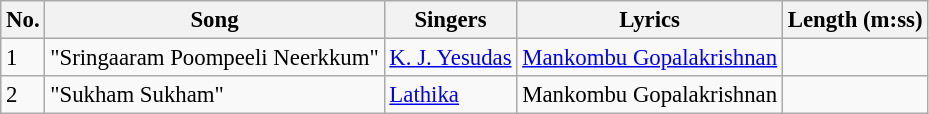<table class="wikitable" style="font-size:95%;">
<tr>
<th>No.</th>
<th>Song</th>
<th>Singers</th>
<th>Lyrics</th>
<th>Length (m:ss)</th>
</tr>
<tr>
<td>1</td>
<td>"Sringaaram Poompeeli Neerkkum"</td>
<td><a href='#'>K. J. Yesudas</a></td>
<td><a href='#'>Mankombu Gopalakrishnan</a></td>
<td></td>
</tr>
<tr>
<td>2</td>
<td>"Sukham Sukham"</td>
<td><a href='#'>Lathika</a></td>
<td>Mankombu Gopalakrishnan</td>
<td></td>
</tr>
</table>
